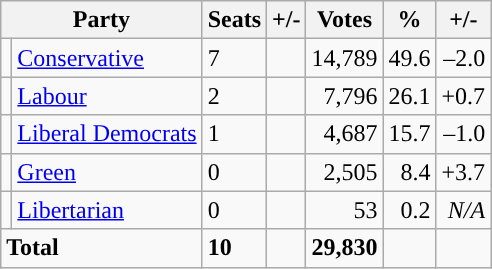<table class="wikitable sortable">
<tr>
<th colspan="2">Party</th>
<th>Seats</th>
<th>+/-</th>
<th>Votes</th>
<th>%</th>
<th>+/-</th>
</tr>
<tr>
<td style="background-color: "></td>
<td><a href='#'>Conservative</a></td>
<td>7</td>
<td></td>
<td style="text-align:right;">14,789</td>
<td style="text-align:right;">49.6</td>
<td style="text-align:right;">–2.0</td>
</tr>
<tr>
<td style="background-color: "></td>
<td><a href='#'>Labour</a></td>
<td>2</td>
<td></td>
<td style="text-align:right;">7,796</td>
<td style="text-align:right;">26.1</td>
<td style="text-align:right;">+0.7</td>
</tr>
<tr>
<td style="background-color: "></td>
<td><a href='#'>Liberal Democrats</a></td>
<td>1</td>
<td></td>
<td style="text-align:right;">4,687</td>
<td style="text-align:right;">15.7</td>
<td style="text-align:right;">–1.0</td>
</tr>
<tr>
<td style="background-color: "></td>
<td><a href='#'>Green</a></td>
<td>0</td>
<td></td>
<td style="text-align:right;">2,505</td>
<td style="text-align:right;">8.4</td>
<td style="text-align:right;">+3.7</td>
</tr>
<tr>
<td style="background-color: "></td>
<td><a href='#'>Libertarian</a></td>
<td>0</td>
<td></td>
<td style="text-align:right;">53</td>
<td style="text-align:right;">0.2</td>
<td style="text-align:right;"><em>N/A</em></td>
</tr>
<tr>
<td colspan="2"><strong>Total</strong></td>
<td><strong>10</strong></td>
<td></td>
<td style="text-align:right;"><strong>29,830</strong></td>
<td style="text-align:right;"></td>
<td style="text-align:right;"></td>
</tr>
</table>
